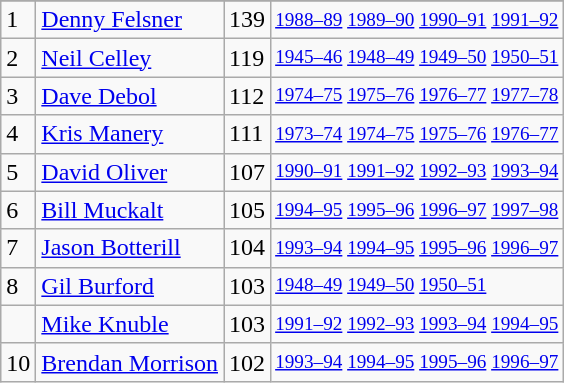<table class="wikitable">
<tr>
</tr>
<tr>
<td>1</td>
<td><a href='#'>Denny Felsner</a></td>
<td>139</td>
<td style="font-size:80%;"><a href='#'>1988–89</a> <a href='#'>1989–90</a> <a href='#'>1990–91</a> <a href='#'>1991–92</a></td>
</tr>
<tr>
<td>2</td>
<td><a href='#'>Neil Celley</a></td>
<td>119</td>
<td style="font-size:80%;"><a href='#'>1945–46</a> <a href='#'>1948–49</a> <a href='#'>1949–50</a> <a href='#'>1950–51</a></td>
</tr>
<tr>
<td>3</td>
<td><a href='#'>Dave Debol</a></td>
<td>112</td>
<td style="font-size:80%;"><a href='#'>1974–75</a> <a href='#'>1975–76</a> <a href='#'>1976–77</a> <a href='#'>1977–78</a></td>
</tr>
<tr>
<td>4</td>
<td><a href='#'>Kris Manery</a></td>
<td>111</td>
<td style="font-size:80%;"><a href='#'>1973–74</a> <a href='#'>1974–75</a> <a href='#'>1975–76</a> <a href='#'>1976–77</a></td>
</tr>
<tr>
<td>5</td>
<td><a href='#'>David Oliver</a></td>
<td>107</td>
<td style="font-size:80%;"><a href='#'>1990–91</a> <a href='#'>1991–92</a> <a href='#'>1992–93</a> <a href='#'>1993–94</a></td>
</tr>
<tr>
<td>6</td>
<td><a href='#'>Bill Muckalt</a></td>
<td>105</td>
<td style="font-size:80%;"><a href='#'>1994–95</a> <a href='#'>1995–96</a> <a href='#'>1996–97</a> <a href='#'>1997–98</a></td>
</tr>
<tr>
<td>7</td>
<td><a href='#'>Jason Botterill</a></td>
<td>104</td>
<td style="font-size:80%;"><a href='#'>1993–94</a> <a href='#'>1994–95</a> <a href='#'>1995–96</a> <a href='#'>1996–97</a></td>
</tr>
<tr>
<td>8</td>
<td><a href='#'>Gil Burford</a></td>
<td>103</td>
<td style="font-size:80%;"><a href='#'>1948–49</a> <a href='#'>1949–50</a> <a href='#'>1950–51</a></td>
</tr>
<tr>
<td></td>
<td><a href='#'>Mike Knuble</a></td>
<td>103</td>
<td style="font-size:80%;"><a href='#'>1991–92</a> <a href='#'>1992–93</a> <a href='#'>1993–94</a> <a href='#'>1994–95</a></td>
</tr>
<tr>
<td>10</td>
<td><a href='#'>Brendan Morrison</a></td>
<td>102</td>
<td style="font-size:80%;"><a href='#'>1993–94</a> <a href='#'>1994–95</a> <a href='#'>1995–96</a> <a href='#'>1996–97</a></td>
</tr>
</table>
